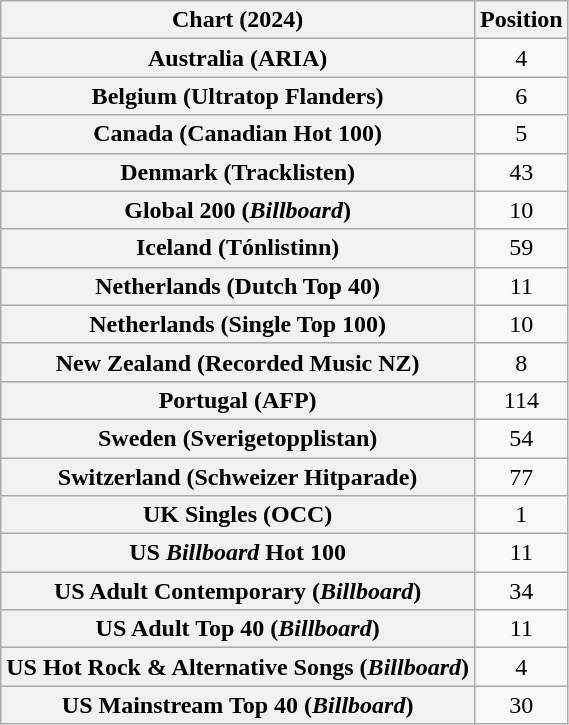<table class="wikitable sortable plainrowheaders" style="text-align:center">
<tr>
<th scope="col">Chart (2024)</th>
<th scope="col">Position</th>
</tr>
<tr>
<th scope="row">Australia (ARIA)</th>
<td>4</td>
</tr>
<tr>
<th scope="row">Belgium (Ultratop Flanders)</th>
<td>6</td>
</tr>
<tr>
<th scope="row">Canada (Canadian Hot 100)</th>
<td>5</td>
</tr>
<tr>
<th scope="row">Denmark (Tracklisten)</th>
<td>43</td>
</tr>
<tr>
<th scope="row">Global 200 (<em>Billboard</em>)</th>
<td>10</td>
</tr>
<tr>
<th scope="row">Iceland (Tónlistinn)</th>
<td>59</td>
</tr>
<tr>
<th scope="row">Netherlands (Dutch Top 40)</th>
<td>11</td>
</tr>
<tr>
<th scope="row">Netherlands (Single Top 100)</th>
<td>10</td>
</tr>
<tr>
<th scope="row">New Zealand (Recorded Music NZ)</th>
<td>8</td>
</tr>
<tr>
<th scope="row">Portugal (AFP)</th>
<td>114</td>
</tr>
<tr>
<th scope="row">Sweden (Sverigetopplistan)</th>
<td>54</td>
</tr>
<tr>
<th scope="row">Switzerland (Schweizer Hitparade)</th>
<td>77</td>
</tr>
<tr>
<th scope="row">UK Singles (OCC)</th>
<td>1</td>
</tr>
<tr>
<th scope="row">US <em>Billboard</em> Hot 100</th>
<td>11</td>
</tr>
<tr>
<th scope="row">US Adult Contemporary (<em>Billboard</em>)</th>
<td>34</td>
</tr>
<tr>
<th scope="row">US Adult Top 40 (<em>Billboard</em>)</th>
<td>11</td>
</tr>
<tr>
<th scope="row">US Hot Rock & Alternative Songs (<em>Billboard</em>)</th>
<td>4</td>
</tr>
<tr>
<th scope="row">US Mainstream Top 40 (<em>Billboard</em>)</th>
<td>30</td>
</tr>
</table>
